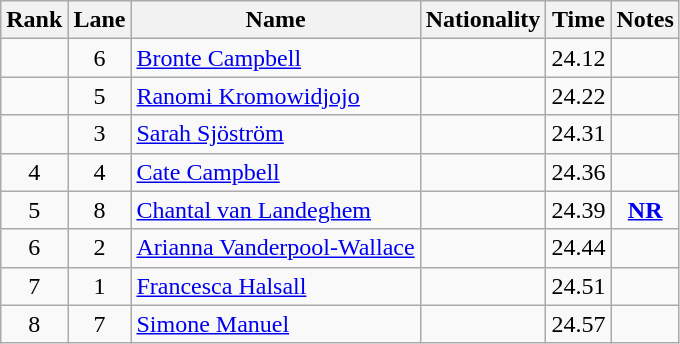<table class="wikitable sortable" style="text-align:center">
<tr>
<th>Rank</th>
<th>Lane</th>
<th>Name</th>
<th>Nationality</th>
<th>Time</th>
<th>Notes</th>
</tr>
<tr>
<td></td>
<td>6</td>
<td align=left><a href='#'>Bronte Campbell</a></td>
<td align=left></td>
<td>24.12</td>
<td></td>
</tr>
<tr>
<td></td>
<td>5</td>
<td align=left><a href='#'>Ranomi Kromowidjojo</a></td>
<td align=left></td>
<td>24.22</td>
<td></td>
</tr>
<tr>
<td></td>
<td>3</td>
<td align=left><a href='#'>Sarah Sjöström</a></td>
<td align=left></td>
<td>24.31</td>
<td></td>
</tr>
<tr>
<td>4</td>
<td>4</td>
<td align=left><a href='#'>Cate Campbell</a></td>
<td align=left></td>
<td>24.36</td>
<td></td>
</tr>
<tr>
<td>5</td>
<td>8</td>
<td align=left><a href='#'>Chantal van Landeghem</a></td>
<td align=left></td>
<td>24.39</td>
<td><strong><a href='#'>NR</a></strong></td>
</tr>
<tr>
<td>6</td>
<td>2</td>
<td align=left><a href='#'>Arianna Vanderpool-Wallace</a></td>
<td align=left></td>
<td>24.44</td>
<td></td>
</tr>
<tr>
<td>7</td>
<td>1</td>
<td align=left><a href='#'>Francesca Halsall</a></td>
<td align=left></td>
<td>24.51</td>
<td></td>
</tr>
<tr>
<td>8</td>
<td>7</td>
<td align=left><a href='#'>Simone Manuel</a></td>
<td align=left></td>
<td>24.57</td>
<td></td>
</tr>
</table>
